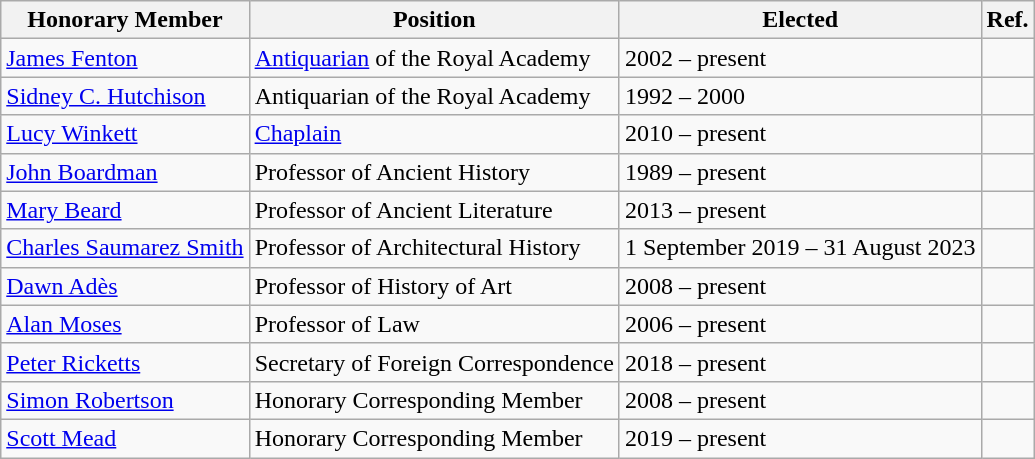<table class="wikitable">
<tr>
<th>Honorary Member</th>
<th>Position</th>
<th>Elected</th>
<th>Ref.</th>
</tr>
<tr>
<td><a href='#'>James Fenton</a></td>
<td><a href='#'>Antiquarian</a> of the Royal Academy</td>
<td>2002 – present</td>
<td></td>
</tr>
<tr>
<td><a href='#'>Sidney C. Hutchison</a></td>
<td>Antiquarian of the Royal Academy</td>
<td>1992 – 2000</td>
<td></td>
</tr>
<tr>
<td><a href='#'>Lucy Winkett</a></td>
<td><a href='#'>Chaplain</a></td>
<td>2010 – present</td>
<td></td>
</tr>
<tr>
<td><a href='#'>John Boardman</a></td>
<td>Professor of Ancient History</td>
<td>1989 – present</td>
<td></td>
</tr>
<tr>
<td><a href='#'>Mary Beard</a></td>
<td>Professor of Ancient Literature</td>
<td>2013 – present</td>
<td></td>
</tr>
<tr>
<td><a href='#'>Charles Saumarez Smith</a></td>
<td>Professor of Architectural History</td>
<td>1 September 2019 – 31 August 2023</td>
<td></td>
</tr>
<tr>
<td><a href='#'>Dawn Adès</a></td>
<td>Professor of History of Art</td>
<td>2008 – present</td>
<td></td>
</tr>
<tr>
<td><a href='#'>Alan Moses</a></td>
<td>Professor of Law</td>
<td>2006 – present</td>
<td></td>
</tr>
<tr>
<td><a href='#'>Peter Ricketts</a></td>
<td>Secretary of Foreign Correspondence</td>
<td>2018 – present</td>
<td></td>
</tr>
<tr>
<td><a href='#'>Simon Robertson</a></td>
<td>Honorary Corresponding Member</td>
<td>2008 – present</td>
<td></td>
</tr>
<tr>
<td><a href='#'>Scott Mead</a></td>
<td>Honorary Corresponding Member</td>
<td>2019 – present</td>
<td></td>
</tr>
</table>
